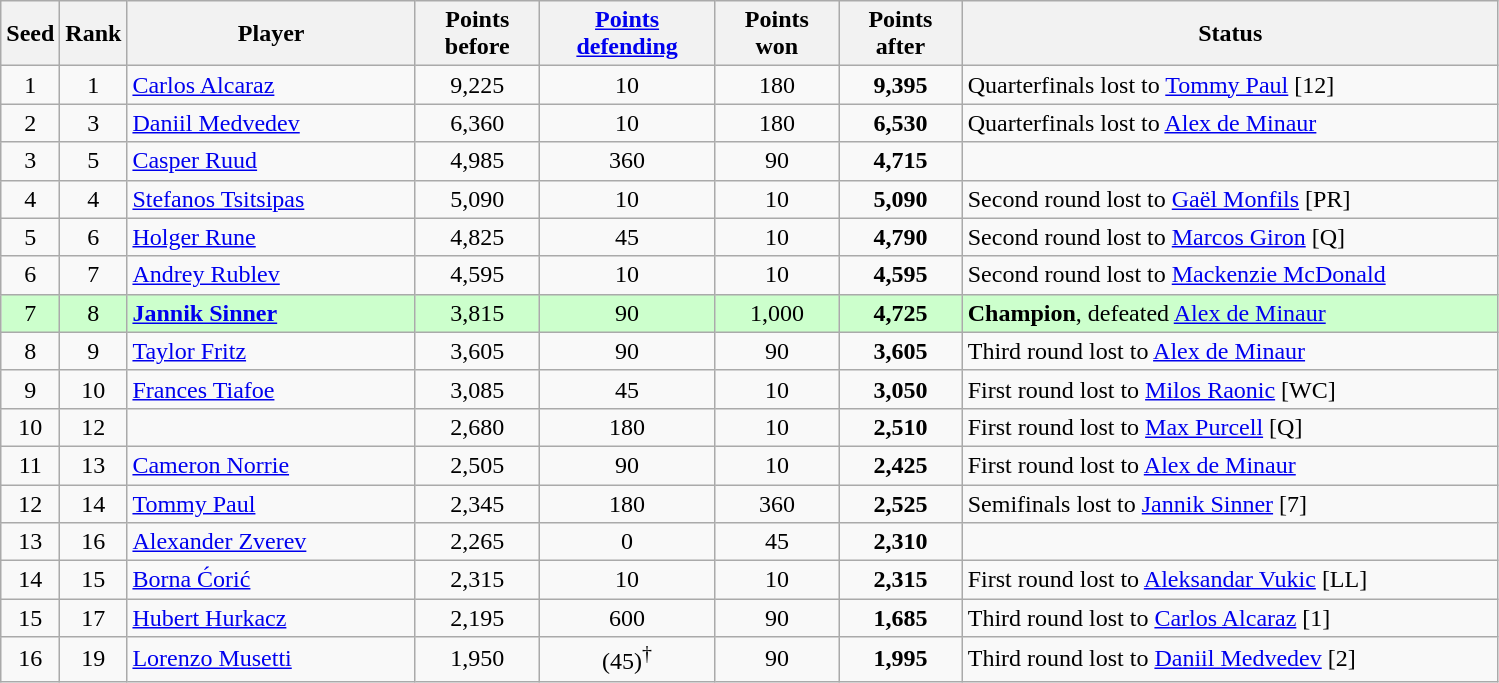<table class="wikitable sortable">
<tr>
<th style="width:30px;">Seed</th>
<th style="width:30px;">Rank</th>
<th style="width:185px;">Player</th>
<th style="width:75px;">Points before</th>
<th style="width:110px;"><a href='#'>Points defending</a></th>
<th style="width:75px;">Points won</th>
<th style="width:75px;">Points after</th>
<th style="width:350px;">Status</th>
</tr>
<tr>
<td style="text-align:center;">1</td>
<td style="text-align:center;">1</td>
<td> <a href='#'>Carlos Alcaraz</a></td>
<td style="text-align:center;">9,225</td>
<td style="text-align:center;">10</td>
<td style="text-align:center;">180</td>
<td style="text-align:center;"><strong>9,395</strong></td>
<td>Quarterfinals lost to  <a href='#'>Tommy Paul</a> [12]</td>
</tr>
<tr>
<td style="text-align:center;">2</td>
<td style="text-align:center;">3</td>
<td> <a href='#'>Daniil Medvedev</a></td>
<td style="text-align:center;">6,360</td>
<td style="text-align:center;">10</td>
<td style="text-align:center;">180</td>
<td style="text-align:center;"><strong>6,530</strong></td>
<td>Quarterfinals lost to  <a href='#'>Alex de Minaur</a></td>
</tr>
<tr>
<td style="text-align:center;">3</td>
<td style="text-align:center;">5</td>
<td> <a href='#'>Casper Ruud</a></td>
<td style="text-align:center;">4,985</td>
<td style="text-align:center;">360</td>
<td style="text-align:center;">90</td>
<td style="text-align:center;"><strong>4,715</strong></td>
<td></td>
</tr>
<tr>
<td style="text-align:center;">4</td>
<td style="text-align:center;">4</td>
<td> <a href='#'>Stefanos Tsitsipas</a></td>
<td style="text-align:center;">5,090</td>
<td style="text-align:center;">10</td>
<td style="text-align:center;">10</td>
<td style="text-align:center;"><strong>5,090</strong></td>
<td>Second round lost to  <a href='#'>Gaël Monfils</a> [PR]</td>
</tr>
<tr>
<td style="text-align:center;">5</td>
<td style="text-align:center;">6</td>
<td> <a href='#'>Holger Rune</a></td>
<td style="text-align:center;">4,825</td>
<td style="text-align:center;">45</td>
<td style="text-align:center;">10</td>
<td style="text-align:center;"><strong>4,790</strong></td>
<td>Second round lost to  <a href='#'>Marcos Giron</a> [Q]</td>
</tr>
<tr>
<td style="text-align:center;">6</td>
<td style="text-align:center;">7</td>
<td> <a href='#'>Andrey Rublev</a></td>
<td style="text-align:center;">4,595</td>
<td style="text-align:center;">10</td>
<td style="text-align:center;">10</td>
<td style="text-align:center;"><strong>4,595</strong></td>
<td>Second round lost to  <a href='#'>Mackenzie McDonald</a></td>
</tr>
<tr style="background:#cfc">
<td style="text-align:center;">7</td>
<td style="text-align:center;">8</td>
<td> <strong><a href='#'>Jannik Sinner</a></strong></td>
<td style="text-align:center;">3,815</td>
<td style="text-align:center;">90</td>
<td style="text-align:center;">1,000</td>
<td style="text-align:center;"><strong>4,725</strong></td>
<td><strong>Champion</strong>, defeated  <a href='#'>Alex de Minaur</a></td>
</tr>
<tr>
<td style="text-align:center;">8</td>
<td style="text-align:center;">9</td>
<td> <a href='#'>Taylor Fritz</a></td>
<td style="text-align:center;">3,605</td>
<td style="text-align:center;">90</td>
<td style="text-align:center;">90</td>
<td style="text-align:center;"><strong>3,605</strong></td>
<td>Third round lost to  <a href='#'>Alex de Minaur</a></td>
</tr>
<tr>
<td style="text-align:center;">9</td>
<td style="text-align:center;">10</td>
<td> <a href='#'>Frances Tiafoe</a></td>
<td style="text-align:center;">3,085</td>
<td style="text-align:center;">45</td>
<td style="text-align:center;">10</td>
<td style="text-align:center;"><strong>3,050</strong></td>
<td>First round lost to  <a href='#'>Milos Raonic</a> [WC]</td>
</tr>
<tr>
<td style="text-align:center;">10</td>
<td style="text-align:center;">12</td>
<td></td>
<td style="text-align:center;">2,680</td>
<td style="text-align:center;">180</td>
<td style="text-align:center;">10</td>
<td style="text-align:center;"><strong>2,510</strong></td>
<td>First round lost to  <a href='#'>Max Purcell</a> [Q]</td>
</tr>
<tr>
<td style="text-align:center;">11</td>
<td style="text-align:center;">13</td>
<td> <a href='#'>Cameron Norrie</a></td>
<td style="text-align:center;">2,505</td>
<td style="text-align:center;">90</td>
<td style="text-align:center;">10</td>
<td style="text-align:center;"><strong>2,425</strong></td>
<td>First round lost to  <a href='#'>Alex de Minaur</a></td>
</tr>
<tr>
<td style="text-align:center;">12</td>
<td style="text-align:center;">14</td>
<td> <a href='#'>Tommy Paul</a></td>
<td style="text-align:center;">2,345</td>
<td style="text-align:center;">180</td>
<td style="text-align:center;">360</td>
<td style="text-align:center;"><strong>2,525</strong></td>
<td>Semifinals lost to  <a href='#'>Jannik Sinner</a> [7]</td>
</tr>
<tr>
<td style="text-align:center;">13</td>
<td style="text-align:center;">16</td>
<td> <a href='#'>Alexander Zverev</a></td>
<td style="text-align:center;">2,265</td>
<td style="text-align:center;">0</td>
<td style="text-align:center;">45</td>
<td style="text-align:center;"><strong>2,310</strong></td>
<td></td>
</tr>
<tr>
<td style="text-align:center;">14</td>
<td style="text-align:center;">15</td>
<td> <a href='#'>Borna Ćorić</a></td>
<td style="text-align:center;">2,315</td>
<td style="text-align:center;">10</td>
<td style="text-align:center;">10</td>
<td style="text-align:center;"><strong>2,315</strong></td>
<td>First round lost to  <a href='#'>Aleksandar Vukic</a> [LL]</td>
</tr>
<tr>
<td style="text-align:center;">15</td>
<td style="text-align:center;">17</td>
<td> <a href='#'>Hubert Hurkacz</a></td>
<td style="text-align:center;">2,195</td>
<td style="text-align:center;">600</td>
<td style="text-align:center;">90</td>
<td style="text-align:center;"><strong>1,685</strong></td>
<td>Third round lost to  <a href='#'>Carlos Alcaraz</a> [1]</td>
</tr>
<tr>
<td style="text-align:center;">16</td>
<td style="text-align:center;">19</td>
<td> <a href='#'>Lorenzo Musetti</a></td>
<td style="text-align:center;">1,950</td>
<td style="text-align:center;">(45)<sup>†</sup></td>
<td style="text-align:center;">90</td>
<td style="text-align:center;"><strong>1,995</strong></td>
<td>Third round lost to  <a href='#'>Daniil Medvedev</a> [2]</td>
</tr>
</table>
